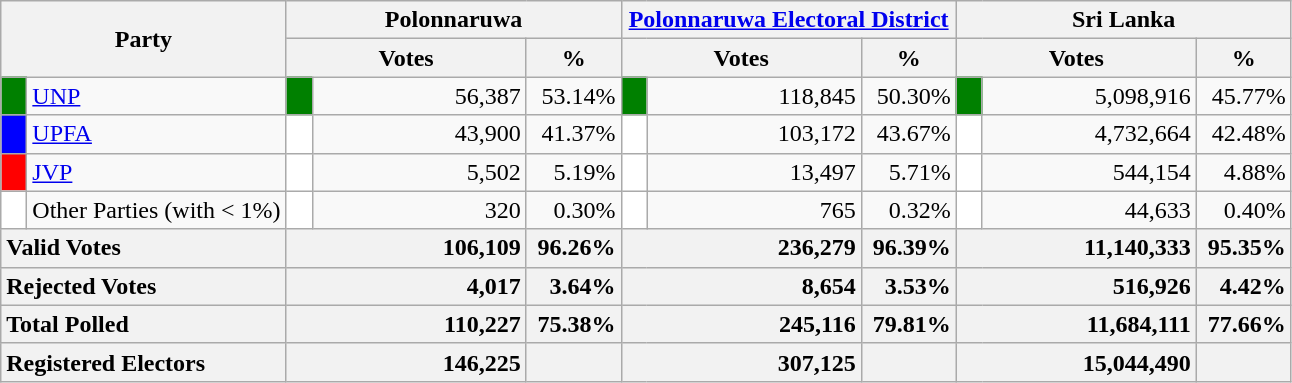<table class="wikitable">
<tr>
<th colspan="2" width="144px"rowspan="2">Party</th>
<th colspan="3" width="216px">Polonnaruwa</th>
<th colspan="3" width="216px"><a href='#'>Polonnaruwa Electoral District</a></th>
<th colspan="3" width="216px">Sri Lanka</th>
</tr>
<tr>
<th colspan="2" width="144px">Votes</th>
<th>%</th>
<th colspan="2" width="144px">Votes</th>
<th>%</th>
<th colspan="2" width="144px">Votes</th>
<th>%</th>
</tr>
<tr>
<td style="background-color:green;" width="10px"></td>
<td style="text-align:left;"><a href='#'>UNP</a></td>
<td style="background-color:green;" width="10px"></td>
<td style="text-align:right;">56,387</td>
<td style="text-align:right;">53.14%</td>
<td style="background-color:green;" width="10px"></td>
<td style="text-align:right;">118,845</td>
<td style="text-align:right;">50.30%</td>
<td style="background-color:green;" width="10px"></td>
<td style="text-align:right;">5,098,916</td>
<td style="text-align:right;">45.77%</td>
</tr>
<tr>
<td style="background-color:blue;" width="10px"></td>
<td style="text-align:left;"><a href='#'>UPFA</a></td>
<td style="background-color:white;" width="10px"></td>
<td style="text-align:right;">43,900</td>
<td style="text-align:right;">41.37%</td>
<td style="background-color:white;" width="10px"></td>
<td style="text-align:right;">103,172</td>
<td style="text-align:right;">43.67%</td>
<td style="background-color:white;" width="10px"></td>
<td style="text-align:right;">4,732,664</td>
<td style="text-align:right;">42.48%</td>
</tr>
<tr>
<td style="background-color:red;" width="10px"></td>
<td style="text-align:left;"><a href='#'>JVP</a></td>
<td style="background-color:white;" width="10px"></td>
<td style="text-align:right;">5,502</td>
<td style="text-align:right;">5.19%</td>
<td style="background-color:white;" width="10px"></td>
<td style="text-align:right;">13,497</td>
<td style="text-align:right;">5.71%</td>
<td style="background-color:white;" width="10px"></td>
<td style="text-align:right;">544,154</td>
<td style="text-align:right;">4.88%</td>
</tr>
<tr>
<td style="background-color:white;" width="10px"></td>
<td style="text-align:left;">Other Parties (with < 1%)</td>
<td style="background-color:white;" width="10px"></td>
<td style="text-align:right;">320</td>
<td style="text-align:right;">0.30%</td>
<td style="background-color:white;" width="10px"></td>
<td style="text-align:right;">765</td>
<td style="text-align:right;">0.32%</td>
<td style="background-color:white;" width="10px"></td>
<td style="text-align:right;">44,633</td>
<td style="text-align:right;">0.40%</td>
</tr>
<tr>
<th colspan="2" width="144px"style="text-align:left;">Valid Votes</th>
<th style="text-align:right;"colspan="2" width="144px">106,109</th>
<th style="text-align:right;">96.26%</th>
<th style="text-align:right;"colspan="2" width="144px">236,279</th>
<th style="text-align:right;">96.39%</th>
<th style="text-align:right;"colspan="2" width="144px">11,140,333</th>
<th style="text-align:right;">95.35%</th>
</tr>
<tr>
<th colspan="2" width="144px"style="text-align:left;">Rejected Votes</th>
<th style="text-align:right;"colspan="2" width="144px">4,017</th>
<th style="text-align:right;">3.64%</th>
<th style="text-align:right;"colspan="2" width="144px">8,654</th>
<th style="text-align:right;">3.53%</th>
<th style="text-align:right;"colspan="2" width="144px">516,926</th>
<th style="text-align:right;">4.42%</th>
</tr>
<tr>
<th colspan="2" width="144px"style="text-align:left;">Total Polled</th>
<th style="text-align:right;"colspan="2" width="144px">110,227</th>
<th style="text-align:right;">75.38%</th>
<th style="text-align:right;"colspan="2" width="144px">245,116</th>
<th style="text-align:right;">79.81%</th>
<th style="text-align:right;"colspan="2" width="144px">11,684,111</th>
<th style="text-align:right;">77.66%</th>
</tr>
<tr>
<th colspan="2" width="144px"style="text-align:left;">Registered Electors</th>
<th style="text-align:right;"colspan="2" width="144px">146,225</th>
<th></th>
<th style="text-align:right;"colspan="2" width="144px">307,125</th>
<th></th>
<th style="text-align:right;"colspan="2" width="144px">15,044,490</th>
<th></th>
</tr>
</table>
